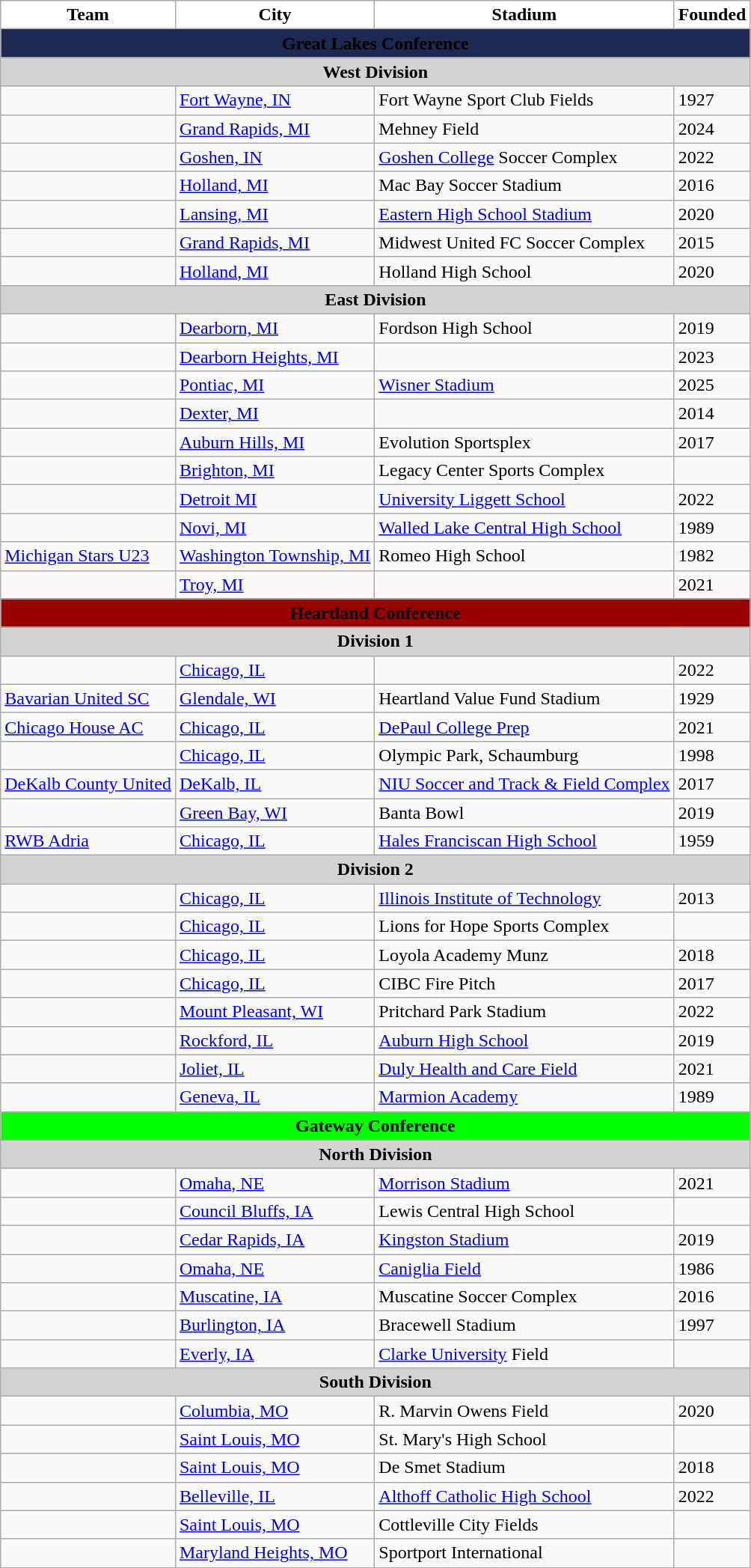<table class="wikitable sortable mw-collapsible" style="text-align:left">
<tr>
<th style="background:white">Team</th>
<th style="background:white">City</th>
<th style="background:white">Stadium</th>
<th style="background:white">Founded</th>
</tr>
<tr>
<th colspan="4" style="background:#1D2951;"><span> Great Lakes Conference</span></th>
</tr>
<tr>
<th colspan="4" style="background:#D3D3D3;"><span>West Division</span></th>
</tr>
<tr>
<td></td>
<td><a href='#'>Fort Wayne, IN</a></td>
<td>Fort Wayne Sport Club Fields</td>
<td>1927</td>
</tr>
<tr>
<td></td>
<td><a href='#'>Grand Rapids, MI</a></td>
<td>Mehney Field</td>
<td>2024</td>
</tr>
<tr>
<td></td>
<td><a href='#'>Goshen, IN</a></td>
<td><a href='#'>Goshen College</a> Soccer Complex</td>
<td>2022</td>
</tr>
<tr>
<td></td>
<td><a href='#'>Holland, MI</a></td>
<td>Mac Bay Soccer Stadium</td>
<td>2016</td>
</tr>
<tr>
<td></td>
<td><a href='#'>Lansing, MI</a></td>
<td><a href='#'>Eastern High School Stadium</a></td>
<td>2020</td>
</tr>
<tr>
<td></td>
<td><a href='#'>Grand Rapids, MI</a></td>
<td>Midwest United FC Soccer Complex</td>
<td>2015</td>
</tr>
<tr>
<td></td>
<td><a href='#'>Holland, MI</a></td>
<td>Holland High School</td>
<td>2020</td>
</tr>
<tr>
<th colspan="4" style="background:#D3D3D3;"><span>East Division</span></th>
</tr>
<tr>
<td></td>
<td><a href='#'>Dearborn, MI</a></td>
<td>Fordson High School</td>
<td>2019</td>
</tr>
<tr>
<td></td>
<td><a href='#'>Dearborn Heights, MI</a></td>
<td></td>
<td>2023</td>
</tr>
<tr>
<td></td>
<td><a href='#'>Pontiac, MI</a></td>
<td><a href='#'>Wisner Stadium</a></td>
<td>2025</td>
</tr>
<tr>
<td></td>
<td><a href='#'>Dexter, MI</a></td>
<td></td>
<td>2014</td>
</tr>
<tr>
<td></td>
<td><a href='#'>Auburn Hills, MI</a></td>
<td>Evolution Sportsplex</td>
<td>2017</td>
</tr>
<tr>
<td></td>
<td><a href='#'>Brighton, MI</a></td>
<td>Legacy Center Sports Complex</td>
<td></td>
</tr>
<tr>
<td></td>
<td><a href='#'>Detroit MI</a></td>
<td><a href='#'>University Liggett School</a></td>
<td>2022</td>
</tr>
<tr>
<td></td>
<td><a href='#'>Novi, MI</a></td>
<td><a href='#'>Walled Lake Central High School</a></td>
<td>1989</td>
</tr>
<tr>
<td><a href='#'>Michigan Stars U23</a></td>
<td><a href='#'>Washington Township, MI</a></td>
<td>Romeo High School</td>
<td>1982</td>
</tr>
<tr>
<td></td>
<td><a href='#'>Troy, MI</a></td>
<td></td>
<td>2021</td>
</tr>
<tr>
<th colspan="4" style="background:#990000;"><span>Heartland Conference</span></th>
</tr>
<tr>
<th colspan="4" style="background:#D3D3D3;"><span>Division 1</span></th>
</tr>
<tr>
<td></td>
<td><a href='#'>Chicago, IL</a></td>
<td></td>
<td>2022</td>
</tr>
<tr>
<td><a href='#'>Bavarian United SC</a></td>
<td><a href='#'>Glendale, WI</a></td>
<td>Heartland Value Fund Stadium</td>
<td>1929</td>
</tr>
<tr>
<td><a href='#'>Chicago House AC</a></td>
<td><a href='#'>Chicago, IL</a></td>
<td><a href='#'>DePaul College Prep</a></td>
<td>2021</td>
</tr>
<tr>
<td></td>
<td><a href='#'>Chicago, IL</a></td>
<td>Olympic Park, Schaumburg</td>
<td>1998</td>
</tr>
<tr>
<td><a href='#'>DeKalb County United</a></td>
<td><a href='#'>DeKalb, IL</a></td>
<td><a href='#'>NIU Soccer and Track & Field Complex</a></td>
<td>2017</td>
</tr>
<tr>
<td></td>
<td><a href='#'>Green Bay, WI</a></td>
<td>Banta Bowl</td>
<td>2019</td>
</tr>
<tr>
<td><a href='#'>RWB Adria</a></td>
<td><a href='#'>Chicago, IL</a></td>
<td><a href='#'>Hales Franciscan High School</a></td>
<td>1959</td>
</tr>
<tr>
<th colspan="4" style="background:#D3D3D3;"><span>Division 2</span></th>
</tr>
<tr>
<td></td>
<td><a href='#'>Chicago, IL</a></td>
<td><a href='#'>Illinois Institute of Technology</a></td>
<td>2013</td>
</tr>
<tr>
<td></td>
<td><a href='#'>Chicago, IL</a></td>
<td>Lions for Hope Sports Complex</td>
<td></td>
</tr>
<tr>
<td></td>
<td><a href='#'>Chicago, IL</a></td>
<td>Loyola Academy Munz</td>
<td>2018</td>
</tr>
<tr>
<td></td>
<td><a href='#'>Chicago, IL</a></td>
<td>CIBC Fire Pitch</td>
<td>2017</td>
</tr>
<tr>
<td></td>
<td><a href='#'>Mount Pleasant, WI</a></td>
<td>Pritchard Park Stadium</td>
<td>2022</td>
</tr>
<tr>
<td></td>
<td><a href='#'>Rockford, IL</a></td>
<td><a href='#'>Auburn High School</a></td>
<td>2019</td>
</tr>
<tr>
<td></td>
<td><a href='#'>Joliet, IL</a></td>
<td><a href='#'>Duly Health and Care Field</a></td>
<td>2021</td>
</tr>
<tr>
<td></td>
<td><a href='#'>Geneva, IL</a></td>
<td><a href='#'>Marmion Academy</a></td>
<td>1989</td>
</tr>
<tr>
<th colspan="8" style="background:#00ff00;"><span>Gateway Conference</span></th>
</tr>
<tr>
<th colspan="4" style="background:#D3D3D3;"><span>North Division</span></th>
</tr>
<tr>
<td></td>
<td><a href='#'>Omaha, NE</a></td>
<td><a href='#'>Morrison Stadium</a></td>
<td>2021</td>
</tr>
<tr>
<td></td>
<td><a href='#'>Council Bluffs, IA</a></td>
<td>Lewis Central High School</td>
<td></td>
</tr>
<tr>
<td></td>
<td><a href='#'>Cedar Rapids, IA</a></td>
<td><a href='#'>Kingston Stadium</a></td>
<td>2019</td>
</tr>
<tr>
<td></td>
<td><a href='#'>Omaha, NE</a></td>
<td><a href='#'>Caniglia Field</a></td>
<td>1986</td>
</tr>
<tr>
<td></td>
<td><a href='#'>Muscatine, IA</a></td>
<td>Muscatine Soccer Complex</td>
<td>2016</td>
</tr>
<tr>
<td></td>
<td><a href='#'>Burlington, IA</a></td>
<td>Bracewell Stadium</td>
<td>1997</td>
</tr>
<tr>
<td></td>
<td><a href='#'>Everly, IA</a></td>
<td><a href='#'>Clarke University</a> Field</td>
<td></td>
</tr>
<tr>
<th colspan="4" style="background:#D3D3D3;"><span>South Division</span></th>
</tr>
<tr>
<td></td>
<td><a href='#'>Columbia, MO</a></td>
<td>R. Marvin Owens Field</td>
<td>2020</td>
</tr>
<tr>
<td></td>
<td><a href='#'>Saint Louis, MO</a></td>
<td>St. Mary's High School</td>
<td></td>
</tr>
<tr>
<td></td>
<td><a href='#'>Saint Louis, MO</a></td>
<td>De Smet Stadium</td>
<td>2018</td>
</tr>
<tr>
<td></td>
<td><a href='#'>Belleville, IL</a></td>
<td><a href='#'>Althoff Catholic High School</a></td>
<td>2022</td>
</tr>
<tr>
<td></td>
<td><a href='#'>Saint Louis, MO</a></td>
<td>Cottleville City Fields</td>
<td></td>
</tr>
<tr>
<td></td>
<td><a href='#'>Maryland Heights, MO</a></td>
<td>Sportport International</td>
<td></td>
</tr>
</table>
